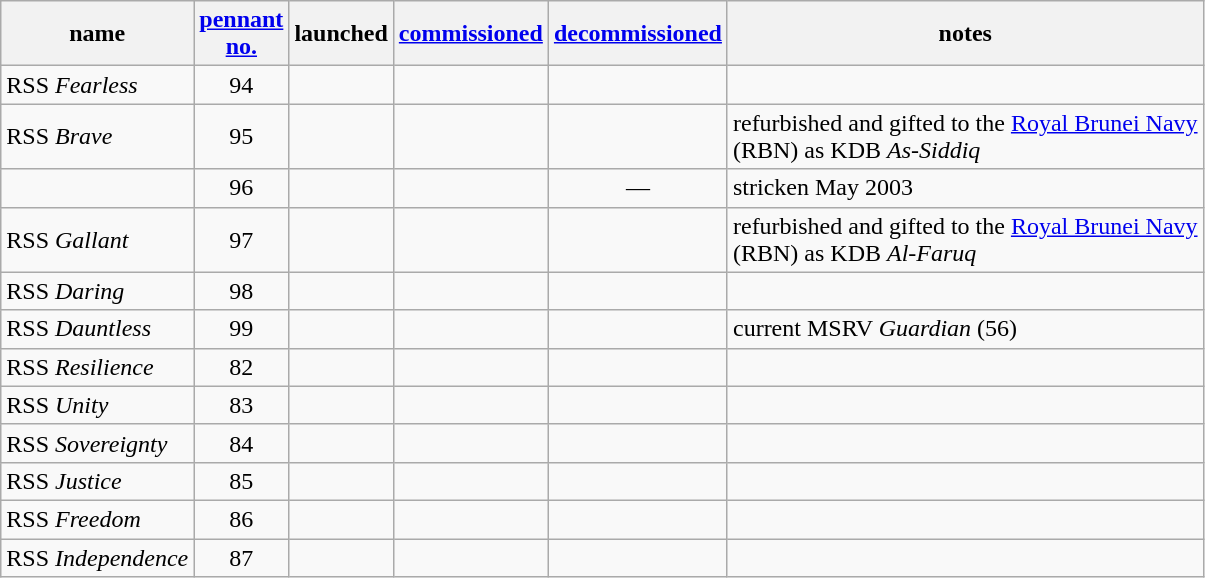<table class="wikitable sortable">
<tr>
<th>name</th>
<th><a href='#'>pennant<br>no.</a></th>
<th>launched</th>
<th><a href='#'>commissioned</a></th>
<th><a href='#'>decommissioned</a></th>
<th>notes</th>
</tr>
<tr>
<td>RSS <em>Fearless</em></td>
<td align=center>94</td>
<td></td>
<td></td>
<td></td>
<td></td>
</tr>
<tr>
<td>RSS <em>Brave</em></td>
<td align=center>95</td>
<td></td>
<td></td>
<td></td>
<td>refurbished and gifted to the <a href='#'>Royal Brunei Navy</a><br>(RBN) as KDB <em>As-Siddiq</em></td>
</tr>
<tr>
<td></td>
<td align=center>96</td>
<td></td>
<td></td>
<td align=center>—</td>
<td>stricken May 2003</td>
</tr>
<tr>
<td>RSS <em>Gallant</em></td>
<td align=center>97</td>
<td></td>
<td></td>
<td></td>
<td>refurbished and gifted to the <a href='#'>Royal Brunei Navy</a><br>(RBN) as KDB <em>Al-Faruq</em></td>
</tr>
<tr>
<td>RSS <em>Daring</em></td>
<td align=center>98</td>
<td></td>
<td></td>
<td></td>
<td></td>
</tr>
<tr>
<td>RSS <em>Dauntless</em></td>
<td align=center>99</td>
<td></td>
<td></td>
<td></td>
<td>current MSRV <em>Guardian</em> (56)</td>
</tr>
<tr>
<td>RSS <em>Resilience</em></td>
<td align=center>82</td>
<td></td>
<td></td>
<td></td>
<td></td>
</tr>
<tr>
<td>RSS <em>Unity</em></td>
<td align=center>83</td>
<td></td>
<td></td>
<td></td>
<td></td>
</tr>
<tr>
<td>RSS <em>Sovereignty</em></td>
<td align=center>84</td>
<td></td>
<td></td>
<td></td>
<td></td>
</tr>
<tr>
<td>RSS <em>Justice</em></td>
<td align=center>85</td>
<td></td>
<td></td>
<td></td>
<td></td>
</tr>
<tr>
<td>RSS <em>Freedom</em></td>
<td align=center>86</td>
<td></td>
<td></td>
<td></td>
<td></td>
</tr>
<tr>
<td>RSS <em>Independence</em></td>
<td align=center>87</td>
<td></td>
<td></td>
<td></td>
<td></td>
</tr>
</table>
